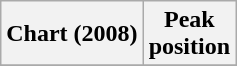<table class="wikitable plainrowheaders">
<tr>
<th>Chart (2008)</th>
<th>Peak<br>position</th>
</tr>
<tr>
</tr>
</table>
